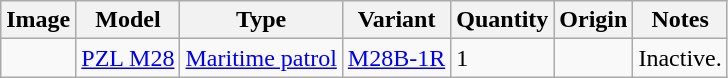<table class="wikitable">
<tr>
<th>Image</th>
<th>Model</th>
<th>Type</th>
<th>Variant</th>
<th>Quantity</th>
<th>Origin</th>
<th>Notes</th>
</tr>
<tr>
<td></td>
<td><a href='#'>PZL M28</a></td>
<td><a href='#'>Maritime patrol</a></td>
<td><a href='#'>M28B-1R</a></td>
<td>1</td>
<td></td>
<td>Inactive.</td>
</tr>
</table>
